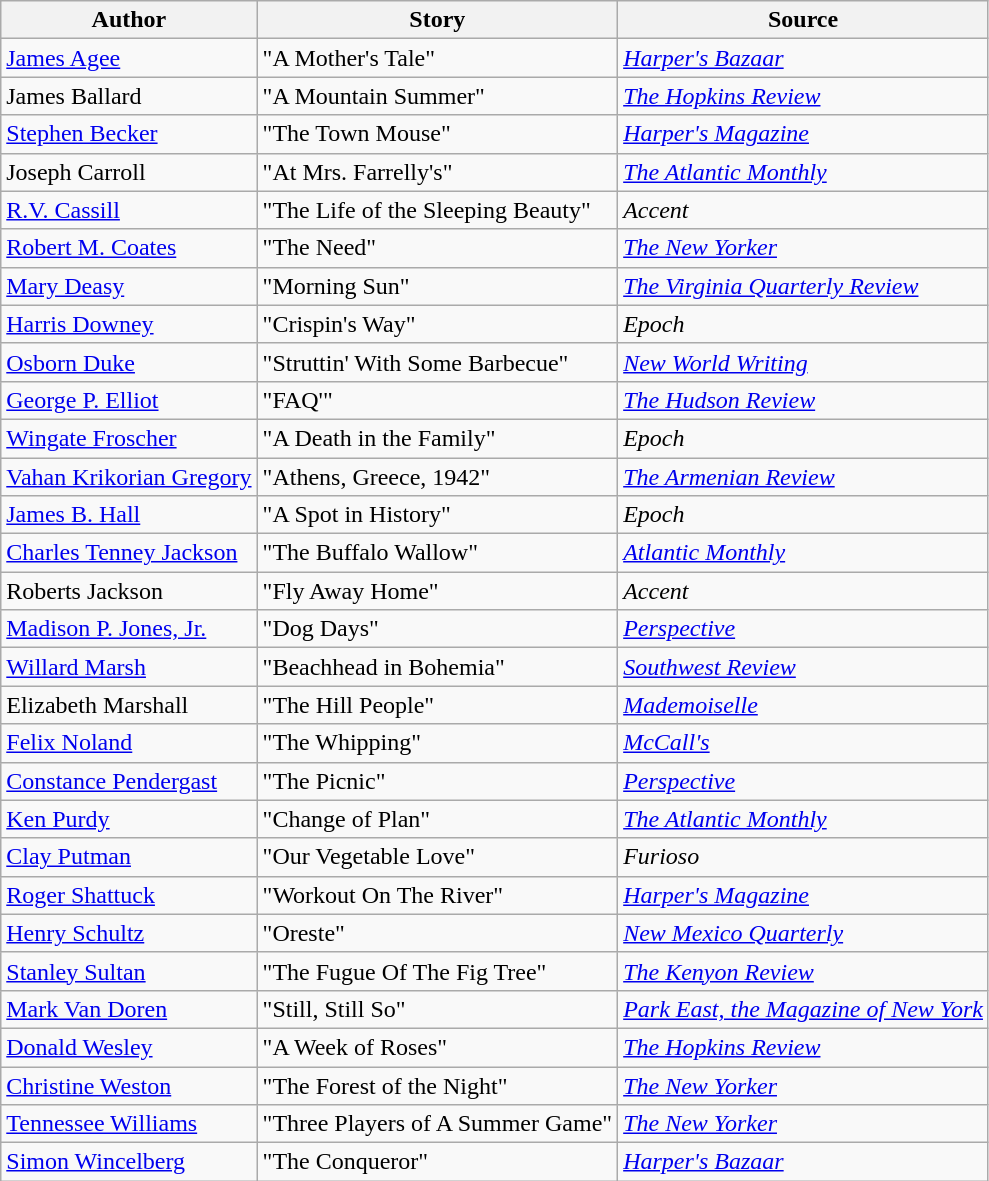<table class="wikitable">
<tr>
<th>Author</th>
<th>Story</th>
<th>Source</th>
</tr>
<tr>
<td><a href='#'>James Agee</a></td>
<td>"A Mother's Tale"</td>
<td><em><a href='#'>Harper's Bazaar</a></em></td>
</tr>
<tr>
<td>James Ballard</td>
<td>"A Mountain Summer"</td>
<td><em><a href='#'>The Hopkins Review</a></em></td>
</tr>
<tr>
<td><a href='#'>Stephen Becker</a></td>
<td>"The Town Mouse"</td>
<td><em><a href='#'>Harper's Magazine</a></em></td>
</tr>
<tr>
<td>Joseph Carroll</td>
<td>"At Mrs. Farrelly's"</td>
<td><em><a href='#'>The Atlantic Monthly</a></em></td>
</tr>
<tr>
<td><a href='#'>R.V. Cassill</a></td>
<td>"The Life of the Sleeping Beauty"</td>
<td><em>Accent</em></td>
</tr>
<tr>
<td><a href='#'>Robert M. Coates</a></td>
<td>"The Need"</td>
<td><em><a href='#'>The New Yorker</a></em></td>
</tr>
<tr>
<td><a href='#'>Mary Deasy</a></td>
<td>"Morning Sun"</td>
<td><em><a href='#'>The Virginia Quarterly Review</a></em></td>
</tr>
<tr>
<td><a href='#'>Harris Downey</a></td>
<td>"Crispin's Way"</td>
<td><em>Epoch</em></td>
</tr>
<tr>
<td><a href='#'>Osborn Duke</a></td>
<td>"Struttin' With Some Barbecue"</td>
<td><em><a href='#'>New World Writing</a></em></td>
</tr>
<tr>
<td><a href='#'>George P. Elliot</a></td>
<td>"FAQ'"</td>
<td><em><a href='#'>The Hudson Review</a></em></td>
</tr>
<tr>
<td><a href='#'>Wingate Froscher</a></td>
<td>"A Death in the Family"</td>
<td><em>Epoch</em></td>
</tr>
<tr>
<td><a href='#'>Vahan Krikorian Gregory</a></td>
<td>"Athens, Greece, 1942"</td>
<td><em><a href='#'>The Armenian Review</a></em></td>
</tr>
<tr>
<td><a href='#'>James B. Hall</a></td>
<td>"A Spot in History"</td>
<td><em>Epoch</em></td>
</tr>
<tr>
<td><a href='#'>Charles Tenney Jackson</a></td>
<td>"The Buffalo Wallow"</td>
<td><em><a href='#'>Atlantic Monthly</a></em></td>
</tr>
<tr>
<td>Roberts Jackson</td>
<td>"Fly Away Home"</td>
<td><em>Accent</em></td>
</tr>
<tr>
<td><a href='#'>Madison P. Jones, Jr.</a></td>
<td>"Dog Days"</td>
<td><em><a href='#'>Perspective</a></em></td>
</tr>
<tr>
<td><a href='#'>Willard Marsh</a></td>
<td>"Beachhead in Bohemia"</td>
<td><em><a href='#'>Southwest Review</a></em></td>
</tr>
<tr>
<td>Elizabeth Marshall</td>
<td>"The Hill People"</td>
<td><a href='#'><em>Mademoiselle</em></a></td>
</tr>
<tr>
<td><a href='#'>Felix Noland</a></td>
<td>"The Whipping"</td>
<td><em><a href='#'>McCall's</a></em></td>
</tr>
<tr>
<td><a href='#'>Constance Pendergast</a></td>
<td>"The Picnic"</td>
<td><em><a href='#'>Perspective</a></em></td>
</tr>
<tr>
<td><a href='#'>Ken Purdy</a></td>
<td>"Change of Plan"</td>
<td><em><a href='#'>The Atlantic Monthly</a></em></td>
</tr>
<tr>
<td><a href='#'>Clay Putman</a></td>
<td>"Our Vegetable Love"</td>
<td><em>Furioso</em></td>
</tr>
<tr>
<td><a href='#'>Roger Shattuck</a></td>
<td>"Workout On The River"</td>
<td><em><a href='#'>Harper's Magazine</a></em></td>
</tr>
<tr>
<td><a href='#'>Henry Schultz</a></td>
<td>"Oreste"</td>
<td><em><a href='#'>New Mexico Quarterly</a></em></td>
</tr>
<tr>
<td><a href='#'>Stanley Sultan</a></td>
<td>"The Fugue Of The Fig Tree"</td>
<td><em><a href='#'>The Kenyon Review</a></em></td>
</tr>
<tr>
<td><a href='#'>Mark Van Doren</a></td>
<td>"Still, Still So"</td>
<td><em><a href='#'>Park East, the Magazine of New York</a></em></td>
</tr>
<tr>
<td><a href='#'>Donald Wesley</a></td>
<td>"A Week of Roses"</td>
<td><em><a href='#'>The Hopkins Review</a></em></td>
</tr>
<tr>
<td><a href='#'>Christine Weston</a></td>
<td>"The Forest of the Night"</td>
<td><em><a href='#'>The New Yorker</a></em></td>
</tr>
<tr>
<td><a href='#'>Tennessee Williams</a></td>
<td>"Three Players of A Summer Game"</td>
<td><em><a href='#'>The New Yorker</a></em></td>
</tr>
<tr>
<td><a href='#'>Simon Wincelberg</a></td>
<td>"The Conqueror"</td>
<td><em><a href='#'>Harper's Bazaar</a></em></td>
</tr>
</table>
